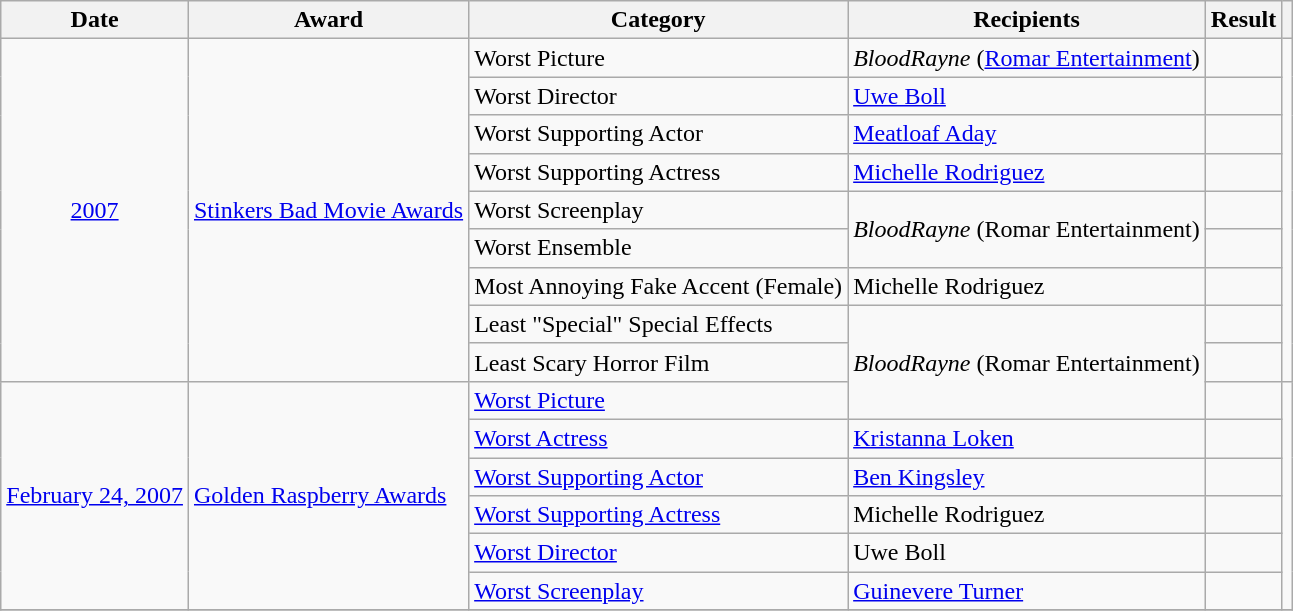<table class="wikitable">
<tr>
<th>Date</th>
<th>Award</th>
<th>Category</th>
<th>Recipients</th>
<th>Result</th>
<th></th>
</tr>
<tr>
<td rowspan="9" style="text-align:center;"><a href='#'>2007</a></td>
<td rowspan="9"><a href='#'>Stinkers Bad Movie Awards</a></td>
<td>Worst Picture</td>
<td><em>BloodRayne</em> (<a href='#'>Romar Entertainment</a>)</td>
<td></td>
<td rowspan="9" style="text-align:center;"></td>
</tr>
<tr>
<td>Worst Director</td>
<td><a href='#'>Uwe Boll</a></td>
<td></td>
</tr>
<tr>
<td>Worst Supporting Actor</td>
<td><a href='#'>Meatloaf Aday</a></td>
<td></td>
</tr>
<tr>
<td>Worst Supporting Actress</td>
<td><a href='#'>Michelle Rodriguez</a></td>
<td></td>
</tr>
<tr>
<td>Worst Screenplay</td>
<td rowspan="2"><em>BloodRayne</em> (Romar Entertainment)</td>
<td></td>
</tr>
<tr>
<td>Worst Ensemble</td>
<td></td>
</tr>
<tr>
<td>Most Annoying Fake Accent (Female)</td>
<td>Michelle Rodriguez</td>
<td></td>
</tr>
<tr>
<td>Least "Special" Special Effects</td>
<td rowspan="3"><em>BloodRayne</em> (Romar Entertainment)</td>
<td></td>
</tr>
<tr>
<td>Least Scary Horror Film</td>
<td></td>
</tr>
<tr>
<td rowspan="6"><a href='#'>February 24, 2007</a></td>
<td rowspan="6"><a href='#'>Golden Raspberry Awards</a></td>
<td><a href='#'>Worst Picture</a></td>
<td></td>
<td rowspan="6" style="text-align:center;"></td>
</tr>
<tr>
<td><a href='#'>Worst Actress</a></td>
<td><a href='#'>Kristanna Loken</a></td>
<td></td>
</tr>
<tr>
<td><a href='#'>Worst Supporting Actor</a></td>
<td><a href='#'>Ben Kingsley</a></td>
<td></td>
</tr>
<tr>
<td><a href='#'>Worst Supporting Actress</a></td>
<td>Michelle Rodriguez</td>
<td></td>
</tr>
<tr>
<td><a href='#'>Worst Director</a></td>
<td>Uwe Boll</td>
<td></td>
</tr>
<tr>
<td><a href='#'>Worst Screenplay</a></td>
<td><a href='#'>Guinevere Turner</a></td>
<td></td>
</tr>
<tr>
</tr>
</table>
